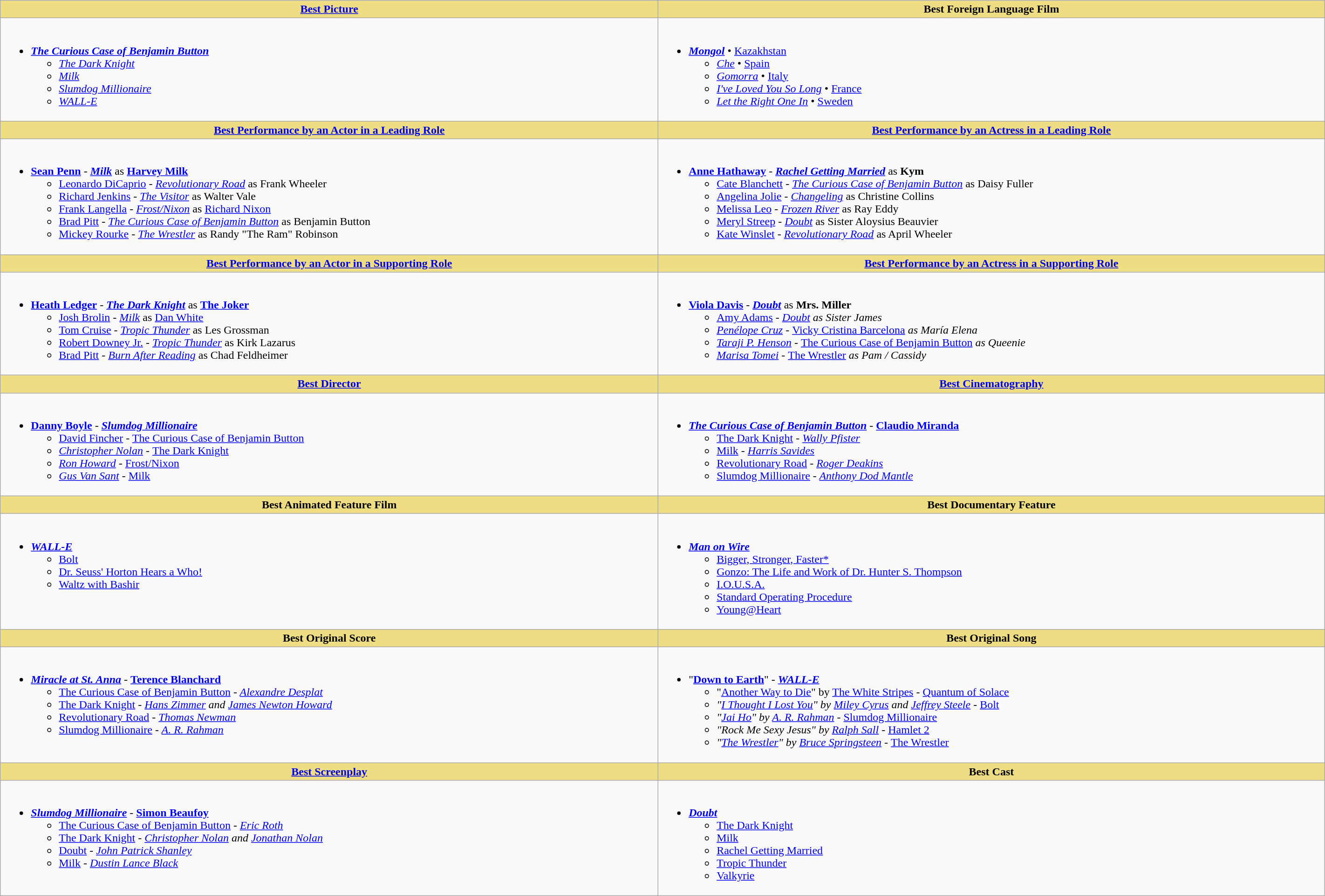<table class=wikitable style="width:150%">
<tr>
<th style="background:#EEDD82;" ! style="width="50%"><a href='#'>Best Picture</a></th>
<th style="background:#EEDD82;" ! style="width="50%">Best Foreign Language Film</th>
</tr>
<tr>
<td valign="top"><br><ul><li><strong><em><a href='#'>The Curious Case of Benjamin Button</a></em></strong><ul><li><em><a href='#'>The Dark Knight</a></em></li><li><em><a href='#'>Milk</a></em></li><li><em><a href='#'>Slumdog Millionaire</a></em></li><li><em><a href='#'>WALL-E</a></em></li></ul></li></ul></td>
<td valign="top"><br><ul><li><strong><em><a href='#'>Mongol</a></em></strong> • <a href='#'>Kazakhstan</a><ul><li><em><a href='#'>Che</a></em> • <a href='#'>Spain</a></li><li><em><a href='#'>Gomorra</a></em> • <a href='#'>Italy</a></li><li><em><a href='#'>I've Loved You So Long</a></em> • <a href='#'>France</a></li><li><em><a href='#'>Let the Right One In</a></em> • <a href='#'>Sweden</a></li></ul></li></ul></td>
</tr>
<tr>
<th style="background:#EEDD82;" ! style="width="50%"><a href='#'>Best Performance by an Actor in a Leading Role</a></th>
<th style="background:#EEDD82;" ! style="width="50%"><a href='#'>Best Performance by an Actress in a Leading Role</a></th>
</tr>
<tr>
<td valign="top"><br><ul><li><strong><a href='#'>Sean Penn</a></strong> - <strong><em><a href='#'>Milk</a></em></strong> as <strong><a href='#'>Harvey Milk</a></strong><ul><li><a href='#'>Leonardo DiCaprio</a> - <em><a href='#'>Revolutionary Road</a></em> as Frank Wheeler</li><li><a href='#'>Richard Jenkins</a> - <em><a href='#'>The Visitor</a></em> as Walter Vale</li><li><a href='#'>Frank Langella</a> - <em><a href='#'>Frost/Nixon</a></em> as <a href='#'>Richard Nixon</a></li><li><a href='#'>Brad Pitt</a> - <em><a href='#'>The Curious Case of Benjamin Button</a></em> as Benjamin Button</li><li><a href='#'>Mickey Rourke</a> - <em><a href='#'>The Wrestler</a></em> as Randy "The Ram" Robinson</li></ul></li></ul></td>
<td valign="top"><br><ul><li><strong><a href='#'>Anne Hathaway</a></strong> - <strong><em><a href='#'>Rachel Getting Married</a></em></strong> as <strong>Kym</strong><ul><li><a href='#'>Cate Blanchett</a> - <em><a href='#'>The Curious Case of Benjamin Button</a></em> as Daisy Fuller</li><li><a href='#'>Angelina Jolie</a> - <em><a href='#'>Changeling</a></em> as Christine Collins</li><li><a href='#'>Melissa Leo</a> - <em><a href='#'>Frozen River</a></em> as Ray Eddy</li><li><a href='#'>Meryl Streep</a> - <em><a href='#'>Doubt</a></em> as Sister Aloysius Beauvier</li><li><a href='#'>Kate Winslet</a> - <em><a href='#'>Revolutionary Road</a></em> as April Wheeler</li></ul></li></ul></td>
</tr>
<tr>
<th style="background:#EEDD82;" ! style="width="50%"><a href='#'>Best Performance by an Actor in a Supporting Role</a></th>
<th style="background:#EEDD82;" ! style="width="50%"><a href='#'>Best Performance by an Actress in a Supporting Role</a></th>
</tr>
<tr>
<td valign="top"><br><ul><li><strong><a href='#'>Heath Ledger</a></strong> - <strong><em><a href='#'>The Dark Knight</a></em></strong> as <strong><a href='#'>The Joker</a></strong><ul><li><a href='#'>Josh Brolin</a> - <em><a href='#'>Milk</a></em> as <a href='#'>Dan White</a></li><li><a href='#'>Tom Cruise</a> - <em><a href='#'>Tropic Thunder</a></em> as Les Grossman</li><li><a href='#'>Robert Downey Jr.</a> - <em><a href='#'>Tropic Thunder</a></em> as Kirk Lazarus</li><li><a href='#'>Brad Pitt</a> - <em><a href='#'>Burn After Reading</a></em> as Chad Feldheimer</li></ul></li></ul></td>
<td valign="top"><br><ul><li><strong><a href='#'>Viola Davis</a></strong> - <strong><em><a href='#'>Doubt</a></em></strong> as <strong>Mrs. Miller</strong><ul><li><a href='#'>Amy Adams</a> - <em><a href='#'>Doubt</a> as Sister James</li><li><a href='#'>Penélope Cruz</a> - </em><a href='#'>Vicky Cristina Barcelona</a><em> as María Elena</li><li><a href='#'>Taraji P. Henson</a> - </em><a href='#'>The Curious Case of Benjamin Button</a><em> as Queenie</li><li><a href='#'>Marisa Tomei</a> - </em><a href='#'>The Wrestler</a><em> as Pam / Cassidy</li></ul></li></ul></td>
</tr>
<tr>
<th style="background:#EEDD82;" ! style="width="50%"><a href='#'>Best Director</a></th>
<th style="background:#EEDD82;" ! style="width="50%"><a href='#'>Best Cinematography</a></th>
</tr>
<tr>
<td valign="top"><br><ul><li><strong><a href='#'>Danny Boyle</a></strong> - <strong><em><a href='#'>Slumdog Millionaire</a></em></strong><ul><li><a href='#'>David Fincher</a> - </em><a href='#'>The Curious Case of Benjamin Button</a><em></li><li><a href='#'>Christopher Nolan</a> - </em><a href='#'>The Dark Knight</a><em></li><li><a href='#'>Ron Howard</a> - </em><a href='#'>Frost/Nixon</a><em></li><li><a href='#'>Gus Van Sant</a> - </em><a href='#'>Milk</a><em></li></ul></li></ul></td>
<td valign="top"><br><ul><li><strong><em><a href='#'>The Curious Case of Benjamin Button</a></em></strong> - <strong><a href='#'>Claudio Miranda</a></strong><ul><li></em><a href='#'>The Dark Knight</a><em> - <a href='#'>Wally Pfister</a></li><li></em><a href='#'>Milk</a><em> - <a href='#'>Harris Savides</a></li><li></em><a href='#'>Revolutionary Road</a><em> - <a href='#'>Roger Deakins</a></li><li></em><a href='#'>Slumdog Millionaire</a><em> - <a href='#'>Anthony Dod Mantle</a></li></ul></li></ul></td>
</tr>
<tr>
<th style="background:#EEDD82;" ! style="width="50%">Best Animated Feature Film</th>
<th style="background:#EEDD82;" ! style="width="50%">Best Documentary Feature</th>
</tr>
<tr>
<td valign="top"><br><ul><li><strong><em><a href='#'>WALL-E</a></em></strong><ul><li></em><a href='#'>Bolt</a><em></li><li></em><a href='#'>Dr. Seuss' Horton Hears a Who!</a><em></li><li></em><a href='#'>Waltz with Bashir</a><em></li></ul></li></ul></td>
<td valign="top"><br><ul><li><strong><em><a href='#'>Man on Wire</a></em></strong><ul><li></em><a href='#'>Bigger, Stronger, Faster*</a><em></li><li></em><a href='#'>Gonzo: The Life and Work of Dr. Hunter S. Thompson</a><em></li><li></em><a href='#'>I.O.U.S.A.</a><em></li><li></em><a href='#'>Standard Operating Procedure</a><em></li><li></em><a href='#'>Young@Heart</a><em></li></ul></li></ul></td>
</tr>
<tr>
<th style="background:#EEDD82;" ! style="width="50%">Best Original Score</th>
<th style="background:#EEDD82;" ! style="width="50%">Best Original Song</th>
</tr>
<tr>
<td valign="top"><br><ul><li><strong><em><a href='#'>Miracle at St. Anna</a></em></strong> - <strong><a href='#'>Terence Blanchard</a></strong><ul><li></em><a href='#'>The Curious Case of Benjamin Button</a><em> - <a href='#'>Alexandre Desplat</a></li><li></em><a href='#'>The Dark Knight</a><em> - <a href='#'>Hans Zimmer</a> and <a href='#'>James Newton Howard</a></li><li></em><a href='#'>Revolutionary Road</a><em> - <a href='#'>Thomas Newman</a></li><li></em><a href='#'>Slumdog Millionaire</a><em> - <a href='#'>A. R. Rahman</a></li></ul></li></ul></td>
<td valign="top"><br><ul><li>"<strong><a href='#'>Down to Earth</a></strong>" - <strong><em><a href='#'>WALL-E</a></em></strong><ul><li>"<a href='#'>Another Way to Die</a>" by <a href='#'>The White Stripes</a> - </em><a href='#'>Quantum of Solace</a><em></li><li>"<a href='#'>I Thought I Lost You</a>" by <a href='#'>Miley Cyrus</a> and <a href='#'>Jeffrey Steele</a> - </em><a href='#'>Bolt</a><em></li><li>"<a href='#'>Jai Ho</a>" by <a href='#'>A. R. Rahman</a> - </em><a href='#'>Slumdog Millionaire</a><em></li><li>"Rock Me Sexy Jesus" by <a href='#'>Ralph Sall</a> - </em><a href='#'>Hamlet 2</a><em></li><li>"<a href='#'>The Wrestler</a>" by <a href='#'>Bruce Springsteen</a> - </em><a href='#'>The Wrestler</a><em></li></ul></li></ul></td>
</tr>
<tr>
<th style="background:#EEDD82;" ! style="width="50%"><a href='#'>Best Screenplay</a></th>
<th style="background:#EEDD82;" ! style="width="50%">Best Cast</th>
</tr>
<tr>
<td valign="top"><br><ul><li><strong><em><a href='#'>Slumdog Millionaire</a></em></strong> - <strong><a href='#'>Simon Beaufoy</a></strong><ul><li></em><a href='#'>The Curious Case of Benjamin Button</a><em> - <a href='#'>Eric Roth</a></li><li></em><a href='#'>The Dark Knight</a><em> - <a href='#'>Christopher Nolan</a> and <a href='#'>Jonathan Nolan</a></li><li></em><a href='#'>Doubt</a><em> - <a href='#'>John Patrick Shanley</a></li><li></em><a href='#'>Milk</a><em> - <a href='#'>Dustin Lance Black</a></li></ul></li></ul></td>
<td valign="top"><br><ul><li><strong><em><a href='#'>Doubt</a></em></strong><ul><li></em><a href='#'>The Dark Knight</a><em></li><li></em><a href='#'>Milk</a><em></li><li></em><a href='#'>Rachel Getting Married</a><em></li><li></em><a href='#'>Tropic Thunder</a><em></li><li></em><a href='#'>Valkyrie</a><em></li></ul></li></ul></td>
</tr>
</table>
